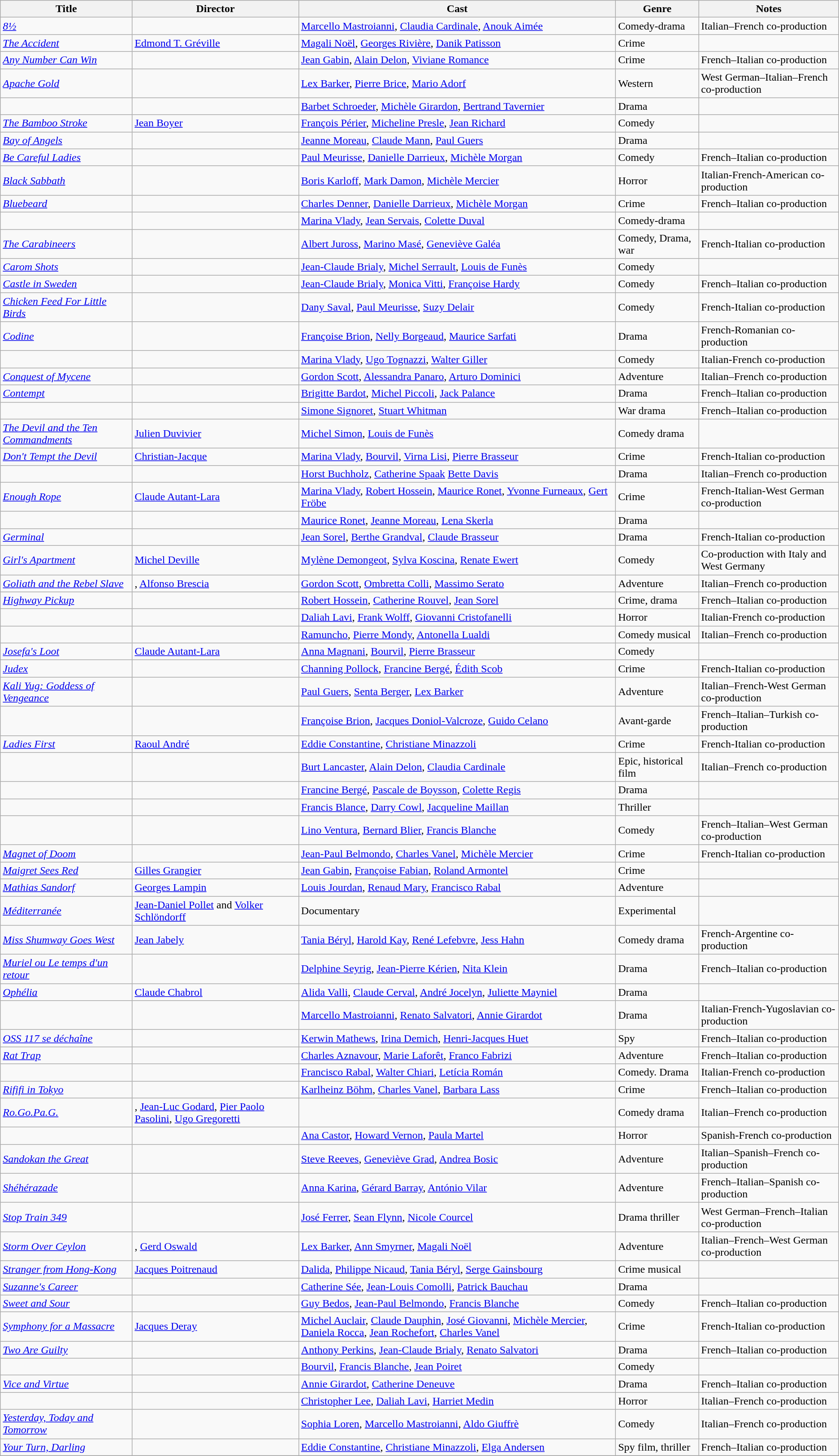<table class="wikitable sortable">
<tr>
<th scope="col">Title</th>
<th scope="col">Director</th>
<th scope="col" class="unsortable">Cast</th>
<th scope="col">Genre</th>
<th scope="col">Notes</th>
</tr>
<tr>
<td><em><a href='#'>8½</a></em></td>
<td></td>
<td><a href='#'>Marcello Mastroianni</a>, <a href='#'>Claudia Cardinale</a>, <a href='#'>Anouk Aimée</a></td>
<td>Comedy-drama</td>
<td>Italian–French co-production</td>
</tr>
<tr>
<td><em><a href='#'>The Accident</a></em></td>
<td><a href='#'>Edmond T. Gréville</a></td>
<td><a href='#'>Magali Noël</a>, <a href='#'>Georges Rivière</a>, <a href='#'>Danik Patisson</a></td>
<td>Crime</td>
<td></td>
</tr>
<tr>
<td><em><a href='#'>Any Number Can Win</a></em></td>
<td></td>
<td><a href='#'>Jean Gabin</a>, <a href='#'>Alain Delon</a>, <a href='#'>Viviane Romance</a></td>
<td>Crime</td>
<td>French–Italian co-production</td>
</tr>
<tr>
<td><em><a href='#'>Apache Gold</a></em></td>
<td></td>
<td><a href='#'>Lex Barker</a>, <a href='#'>Pierre Brice</a>, <a href='#'>Mario Adorf</a></td>
<td>Western</td>
<td>West German–Italian–French co-production</td>
</tr>
<tr>
<td><em></em></td>
<td></td>
<td><a href='#'>Barbet Schroeder</a>, <a href='#'>Michèle Girardon</a>, <a href='#'>Bertrand Tavernier</a></td>
<td>Drama</td>
<td></td>
</tr>
<tr>
<td><em><a href='#'>The Bamboo Stroke</a></em></td>
<td><a href='#'>Jean Boyer</a></td>
<td><a href='#'>François Périer</a>, <a href='#'>Micheline Presle</a>, <a href='#'>Jean Richard</a></td>
<td>Comedy</td>
<td></td>
</tr>
<tr>
<td><em><a href='#'>Bay of Angels</a></em></td>
<td></td>
<td><a href='#'>Jeanne Moreau</a>, <a href='#'>Claude Mann</a>, <a href='#'>Paul Guers</a></td>
<td>Drama</td>
<td></td>
</tr>
<tr>
<td><em><a href='#'>Be Careful Ladies</a></em></td>
<td></td>
<td><a href='#'>Paul Meurisse</a>, <a href='#'>Danielle Darrieux</a>, <a href='#'>Michèle Morgan</a></td>
<td>Comedy</td>
<td>French–Italian co-production</td>
</tr>
<tr>
<td><em><a href='#'>Black Sabbath</a></em></td>
<td></td>
<td><a href='#'>Boris Karloff</a>, <a href='#'>Mark Damon</a>, <a href='#'>Michèle Mercier</a></td>
<td>Horror</td>
<td>Italian-French-American co-production</td>
</tr>
<tr>
<td><em><a href='#'>Bluebeard</a></em></td>
<td></td>
<td><a href='#'>Charles Denner</a>, <a href='#'>Danielle Darrieux</a>, <a href='#'>Michèle Morgan</a></td>
<td>Crime</td>
<td>French–Italian co-production</td>
</tr>
<tr>
<td><em></em></td>
<td></td>
<td><a href='#'>Marina Vlady</a>, <a href='#'>Jean Servais</a>, <a href='#'>Colette Duval</a></td>
<td>Comedy-drama</td>
<td></td>
</tr>
<tr>
<td><em><a href='#'>The Carabineers</a></em></td>
<td></td>
<td><a href='#'>Albert Juross</a>, <a href='#'>Marino Masé</a>, <a href='#'>Geneviève Galéa</a></td>
<td>Comedy, Drama, war</td>
<td>French-Italian co-production</td>
</tr>
<tr>
<td><em><a href='#'>Carom Shots</a></em></td>
<td></td>
<td><a href='#'>Jean-Claude Brialy</a>, <a href='#'>Michel Serrault</a>, <a href='#'>Louis de Funès</a></td>
<td>Comedy</td>
<td></td>
</tr>
<tr>
<td><em><a href='#'>Castle in Sweden</a></em></td>
<td></td>
<td><a href='#'>Jean-Claude Brialy</a>, <a href='#'>Monica Vitti</a>, <a href='#'>Françoise Hardy</a></td>
<td>Comedy</td>
<td>French–Italian co-production</td>
</tr>
<tr>
<td><em><a href='#'>Chicken Feed For Little Birds</a></em></td>
<td></td>
<td><a href='#'>Dany Saval</a>, <a href='#'>Paul Meurisse</a>, <a href='#'>Suzy Delair</a></td>
<td>Comedy</td>
<td>French-Italian co-production</td>
</tr>
<tr>
<td><em><a href='#'>Codine</a></em></td>
<td></td>
<td><a href='#'>Françoise Brion</a>, <a href='#'>Nelly Borgeaud</a>, <a href='#'>Maurice Sarfati</a></td>
<td>Drama</td>
<td>French-Romanian co-production</td>
</tr>
<tr>
<td></td>
<td></td>
<td><a href='#'>Marina Vlady</a>, <a href='#'>Ugo Tognazzi</a>, <a href='#'>Walter Giller</a></td>
<td>Comedy</td>
<td>Italian-French co-production</td>
</tr>
<tr>
<td><em><a href='#'>Conquest of Mycene</a></em></td>
<td></td>
<td><a href='#'>Gordon Scott</a>, <a href='#'>Alessandra Panaro</a>, <a href='#'>Arturo Dominici</a></td>
<td>Adventure</td>
<td>Italian–French co-production</td>
</tr>
<tr>
<td><em><a href='#'>Contempt</a></em></td>
<td></td>
<td><a href='#'>Brigitte Bardot</a>, <a href='#'>Michel Piccoli</a>, <a href='#'>Jack Palance</a></td>
<td>Drama</td>
<td>French–Italian co-production</td>
</tr>
<tr>
<td></td>
<td></td>
<td><a href='#'>Simone Signoret</a>, <a href='#'>Stuart Whitman</a></td>
<td>War drama</td>
<td>French–Italian co-production</td>
</tr>
<tr>
<td><em><a href='#'>The Devil and the Ten Commandments</a></em></td>
<td><a href='#'>Julien Duvivier</a></td>
<td><a href='#'>Michel Simon</a>, <a href='#'>Louis de Funès</a></td>
<td>Comedy drama</td>
<td></td>
</tr>
<tr>
<td><em><a href='#'>Don't Tempt the Devil</a></em></td>
<td><a href='#'>Christian-Jacque</a></td>
<td><a href='#'>Marina Vlady</a>, <a href='#'>Bourvil</a>, <a href='#'>Virna Lisi</a>, <a href='#'>Pierre Brasseur</a></td>
<td>Crime</td>
<td>French-Italian co-production</td>
</tr>
<tr>
<td></td>
<td></td>
<td><a href='#'>Horst Buchholz</a>, <a href='#'>Catherine Spaak</a> <a href='#'>Bette Davis</a></td>
<td>Drama</td>
<td>Italian–French co-production</td>
</tr>
<tr>
<td><em><a href='#'>Enough Rope</a></em></td>
<td><a href='#'>Claude Autant-Lara</a></td>
<td><a href='#'>Marina Vlady</a>, <a href='#'>Robert Hossein</a>, <a href='#'>Maurice Ronet</a>, <a href='#'>Yvonne Furneaux</a>, <a href='#'>Gert Fröbe</a></td>
<td>Crime</td>
<td>French-Italian-West German co-production</td>
</tr>
<tr>
<td><em></em></td>
<td></td>
<td><a href='#'>Maurice Ronet</a>, <a href='#'>Jeanne Moreau</a>, <a href='#'>Lena Skerla</a></td>
<td>Drama</td>
<td></td>
</tr>
<tr>
<td><em><a href='#'>Germinal</a></em></td>
<td></td>
<td><a href='#'>Jean Sorel</a>, <a href='#'>Berthe Grandval</a>, <a href='#'>Claude Brasseur</a></td>
<td>Drama</td>
<td>French-Italian co-production</td>
</tr>
<tr>
<td><em><a href='#'>Girl's Apartment</a></em></td>
<td><a href='#'>Michel Deville</a></td>
<td><a href='#'>Mylène Demongeot</a>, <a href='#'>Sylva Koscina</a>, <a href='#'>Renate Ewert</a></td>
<td>Comedy</td>
<td>Co-production with Italy and West Germany</td>
</tr>
<tr>
<td><em><a href='#'>Goliath and the Rebel Slave</a></em></td>
<td>, <a href='#'>Alfonso Brescia</a></td>
<td><a href='#'>Gordon Scott</a>, <a href='#'>Ombretta Colli</a>, <a href='#'>Massimo Serato</a></td>
<td>Adventure</td>
<td>Italian–French co-production</td>
</tr>
<tr>
<td><em><a href='#'>Highway Pickup</a></em></td>
<td></td>
<td><a href='#'>Robert Hossein</a>, <a href='#'>Catherine Rouvel</a>, <a href='#'>Jean Sorel</a></td>
<td>Crime, drama</td>
<td>French–Italian co-production</td>
</tr>
<tr>
<td><em></em></td>
<td></td>
<td><a href='#'>Daliah Lavi</a>, <a href='#'>Frank Wolff</a>, <a href='#'>Giovanni Cristofanelli</a></td>
<td>Horror</td>
<td>Italian-French co-production</td>
</tr>
<tr>
<td><em></em></td>
<td></td>
<td><a href='#'>Ramuncho</a>, <a href='#'>Pierre Mondy</a>, <a href='#'>Antonella Lualdi</a></td>
<td>Comedy musical</td>
<td>Italian–French co-production</td>
</tr>
<tr>
<td><em><a href='#'>Josefa's Loot</a></em></td>
<td><a href='#'>Claude Autant-Lara</a></td>
<td><a href='#'>Anna Magnani</a>, <a href='#'>Bourvil</a>, <a href='#'>Pierre Brasseur</a></td>
<td>Comedy</td>
<td></td>
</tr>
<tr>
<td><em><a href='#'>Judex</a></em></td>
<td></td>
<td><a href='#'>Channing Pollock</a>, <a href='#'>Francine Bergé</a>, <a href='#'>Édith Scob</a></td>
<td>Crime</td>
<td>French-Italian co-production</td>
</tr>
<tr>
<td><em><a href='#'>Kali Yug: Goddess of Vengeance</a></em></td>
<td></td>
<td><a href='#'>Paul Guers</a>, <a href='#'>Senta Berger</a>, <a href='#'>Lex Barker</a></td>
<td>Adventure</td>
<td>Italian–French-West German co-production</td>
</tr>
<tr>
<td><em></em></td>
<td></td>
<td><a href='#'>Françoise Brion</a>, <a href='#'>Jacques Doniol-Valcroze</a>, <a href='#'>Guido Celano</a></td>
<td>Avant-garde</td>
<td>French–Italian–Turkish co-production</td>
</tr>
<tr>
<td><em><a href='#'>Ladies First</a></em></td>
<td><a href='#'>Raoul André</a></td>
<td><a href='#'>Eddie Constantine</a>, <a href='#'>Christiane Minazzoli</a></td>
<td>Crime</td>
<td>French-Italian co-production</td>
</tr>
<tr>
<td><em></em></td>
<td></td>
<td><a href='#'>Burt Lancaster</a>, <a href='#'>Alain Delon</a>, <a href='#'>Claudia Cardinale</a></td>
<td>Epic, historical film</td>
<td>Italian–French co-production</td>
</tr>
<tr>
<td><em></em></td>
<td></td>
<td><a href='#'>Francine Bergé</a>, <a href='#'>Pascale de Boysson</a>, <a href='#'>Colette Regis</a></td>
<td>Drama</td>
<td></td>
</tr>
<tr>
<td><em></em></td>
<td></td>
<td><a href='#'>Francis Blance</a>, <a href='#'>Darry Cowl</a>, <a href='#'>Jacqueline Maillan</a></td>
<td>Thriller</td>
<td></td>
</tr>
<tr>
<td><em></em></td>
<td></td>
<td><a href='#'>Lino Ventura</a>, <a href='#'>Bernard Blier</a>, <a href='#'>Francis Blanche</a></td>
<td>Comedy</td>
<td>French–Italian–West German co-production</td>
</tr>
<tr>
<td><em><a href='#'>Magnet of Doom</a></em></td>
<td></td>
<td><a href='#'>Jean-Paul Belmondo</a>, <a href='#'>Charles Vanel</a>, <a href='#'>Michèle Mercier</a></td>
<td>Crime</td>
<td>French-Italian co-production</td>
</tr>
<tr>
<td><em><a href='#'>Maigret Sees Red</a></em></td>
<td><a href='#'>Gilles Grangier</a></td>
<td><a href='#'>Jean Gabin</a>, <a href='#'>Françoise Fabian</a>, <a href='#'>Roland Armontel</a></td>
<td>Crime</td>
<td></td>
</tr>
<tr>
<td><em><a href='#'>Mathias Sandorf</a></em></td>
<td><a href='#'>Georges Lampin</a></td>
<td><a href='#'>Louis Jourdan</a>, <a href='#'>Renaud Mary</a>, <a href='#'>Francisco Rabal</a></td>
<td>Adventure</td>
<td></td>
</tr>
<tr>
<td><em><a href='#'>Méditerranée</a></em></td>
<td><a href='#'>Jean-Daniel Pollet</a> and <a href='#'>Volker Schlöndorff</a></td>
<td>Documentary</td>
<td>Experimental</td>
<td></td>
</tr>
<tr>
<td><em><a href='#'>Miss Shumway Goes West</a></em></td>
<td><a href='#'>Jean Jabely</a></td>
<td><a href='#'>Tania Béryl</a>, <a href='#'>Harold Kay</a>, <a href='#'>René Lefebvre</a>, <a href='#'>Jess Hahn</a></td>
<td>Comedy drama</td>
<td>French-Argentine co-production</td>
</tr>
<tr>
<td><em><a href='#'>Muriel ou Le temps d'un retour</a></em></td>
<td></td>
<td><a href='#'>Delphine Seyrig</a>, <a href='#'>Jean-Pierre Kérien</a>, <a href='#'>Nita Klein</a></td>
<td>Drama</td>
<td>French–Italian co-production</td>
</tr>
<tr>
<td><em><a href='#'>Ophélia</a></em></td>
<td><a href='#'>Claude Chabrol</a></td>
<td><a href='#'>Alida Valli</a>, <a href='#'>Claude Cerval</a>, <a href='#'>André Jocelyn</a>, <a href='#'>Juliette Mayniel</a></td>
<td>Drama</td>
<td></td>
</tr>
<tr>
<td></td>
<td></td>
<td><a href='#'>Marcello Mastroianni</a>, <a href='#'>Renato Salvatori</a>, <a href='#'>Annie Girardot</a></td>
<td>Drama</td>
<td>Italian-French-Yugoslavian co-production</td>
</tr>
<tr>
<td><em><a href='#'>OSS 117 se déchaîne</a></em></td>
<td></td>
<td><a href='#'>Kerwin Mathews</a>, <a href='#'>Irina Demich</a>, <a href='#'>Henri-Jacques Huet</a></td>
<td>Spy</td>
<td>French–Italian co-production</td>
</tr>
<tr>
<td><em><a href='#'>Rat Trap</a></em></td>
<td></td>
<td><a href='#'>Charles Aznavour</a>, <a href='#'>Marie Laforêt</a>, <a href='#'>Franco Fabrizi</a></td>
<td>Adventure</td>
<td>French–Italian co-production</td>
</tr>
<tr>
<td></td>
<td></td>
<td><a href='#'>Francisco Rabal</a>, <a href='#'>Walter Chiari</a>, <a href='#'>Letícia Román</a></td>
<td>Comedy. Drama</td>
<td>Italian-French co-production</td>
</tr>
<tr>
<td><em><a href='#'>Rififi in Tokyo</a></em></td>
<td></td>
<td><a href='#'>Karlheinz Böhm</a>, <a href='#'>Charles Vanel</a>, <a href='#'>Barbara Lass</a></td>
<td>Crime</td>
<td>French–Italian co-production</td>
</tr>
<tr>
<td><em><a href='#'>Ro.Go.Pa.G.</a></em></td>
<td>, <a href='#'>Jean-Luc Godard</a>, <a href='#'>Pier Paolo Pasolini</a>, <a href='#'>Ugo Gregoretti</a></td>
<td></td>
<td>Comedy drama</td>
<td>Italian–French co-production</td>
</tr>
<tr>
<td></td>
<td></td>
<td><a href='#'>Ana Castor</a>, <a href='#'>Howard Vernon</a>, <a href='#'>Paula Martel</a></td>
<td>Horror</td>
<td>Spanish-French co-production</td>
</tr>
<tr>
<td><em><a href='#'>Sandokan the Great</a></em></td>
<td></td>
<td><a href='#'>Steve Reeves</a>, <a href='#'>Geneviève Grad</a>, <a href='#'>Andrea Bosic</a></td>
<td>Adventure</td>
<td>Italian–Spanish–French co-production</td>
</tr>
<tr>
<td><em><a href='#'>Shéhérazade</a></em></td>
<td></td>
<td><a href='#'>Anna Karina</a>, <a href='#'>Gérard Barray</a>, <a href='#'>António Vilar</a></td>
<td>Adventure</td>
<td>French–Italian–Spanish co-production</td>
</tr>
<tr>
<td><em><a href='#'>Stop Train 349</a></em></td>
<td></td>
<td><a href='#'>José Ferrer</a>, <a href='#'>Sean Flynn</a>, <a href='#'>Nicole Courcel</a></td>
<td>Drama thriller</td>
<td>West German–French–Italian co-production</td>
</tr>
<tr>
<td><em><a href='#'>Storm Over Ceylon</a></em></td>
<td>, <a href='#'>Gerd Oswald</a></td>
<td><a href='#'>Lex Barker</a>, <a href='#'>Ann Smyrner</a>, <a href='#'>Magali Noël</a></td>
<td>Adventure</td>
<td>Italian–French–West German co-production</td>
</tr>
<tr>
<td><em><a href='#'>Stranger from Hong-Kong</a></em></td>
<td><a href='#'>Jacques Poitrenaud</a></td>
<td><a href='#'>Dalida</a>, <a href='#'>Philippe Nicaud</a>, <a href='#'>Tania Béryl</a>, <a href='#'>Serge Gainsbourg</a></td>
<td>Crime musical</td>
<td></td>
</tr>
<tr>
<td><em><a href='#'>Suzanne's Career</a></em></td>
<td></td>
<td><a href='#'>Catherine Sée</a>, <a href='#'>Jean-Louis Comolli</a>, <a href='#'>Patrick Bauchau</a></td>
<td>Drama</td>
<td></td>
</tr>
<tr>
<td><em><a href='#'>Sweet and Sour</a></em></td>
<td></td>
<td><a href='#'>Guy Bedos</a>, <a href='#'>Jean-Paul Belmondo</a>, <a href='#'>Francis Blanche</a></td>
<td>Comedy</td>
<td>French–Italian co-production</td>
</tr>
<tr>
<td><em><a href='#'>Symphony for a Massacre</a></em></td>
<td><a href='#'>Jacques Deray</a></td>
<td><a href='#'>Michel Auclair</a>, <a href='#'>Claude Dauphin</a>, <a href='#'>José Giovanni</a>, <a href='#'>Michèle Mercier</a>, <a href='#'>Daniela Rocca</a>, <a href='#'>Jean Rochefort</a>, <a href='#'>Charles Vanel</a></td>
<td>Crime</td>
<td>French-Italian co-production</td>
</tr>
<tr>
<td><em><a href='#'>Two Are Guilty</a></em></td>
<td></td>
<td><a href='#'>Anthony Perkins</a>, <a href='#'>Jean-Claude Brialy</a>, <a href='#'>Renato Salvatori</a></td>
<td>Drama</td>
<td>French–Italian co-production</td>
</tr>
<tr>
<td><em></em></td>
<td></td>
<td><a href='#'>Bourvil</a>, <a href='#'>Francis Blanche</a>, <a href='#'>Jean Poiret</a></td>
<td>Comedy</td>
<td></td>
</tr>
<tr>
<td><em><a href='#'>Vice and Virtue</a></em></td>
<td></td>
<td><a href='#'>Annie Girardot</a>, <a href='#'>Catherine Deneuve</a></td>
<td>Drama</td>
<td>French–Italian co-production</td>
</tr>
<tr>
<td><em></em></td>
<td></td>
<td><a href='#'>Christopher Lee</a>, <a href='#'>Daliah Lavi</a>, <a href='#'>Harriet Medin</a></td>
<td>Horror</td>
<td>Italian–French co-production</td>
</tr>
<tr>
<td><em><a href='#'>Yesterday, Today and Tomorrow</a></em></td>
<td></td>
<td><a href='#'>Sophia Loren</a>, <a href='#'>Marcello Mastroianni</a>, <a href='#'>Aldo Giuffrè</a></td>
<td>Comedy</td>
<td>Italian–French co-production</td>
</tr>
<tr>
<td><em><a href='#'>Your Turn, Darling</a></em></td>
<td></td>
<td><a href='#'>Eddie Constantine</a>, <a href='#'>Christiane Minazzoli</a>, <a href='#'>Elga Andersen</a></td>
<td>Spy film, thriller</td>
<td>French–Italian co-production</td>
</tr>
<tr>
</tr>
</table>
